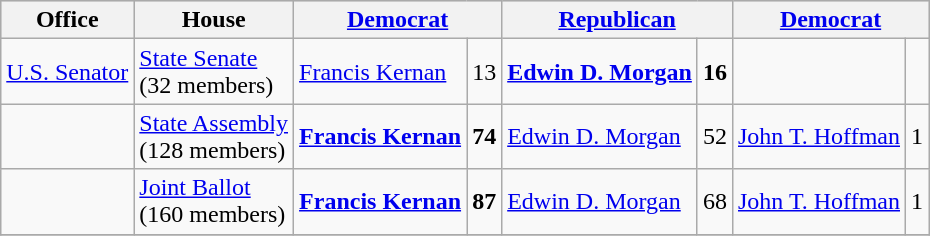<table class=wikitable>
<tr bgcolor=lightgrey>
<th>Office</th>
<th>House</th>
<th colspan="2"><a href='#'>Democrat</a></th>
<th colspan="2"><a href='#'>Republican</a></th>
<th colspan="2"><a href='#'>Democrat</a></th>
</tr>
<tr>
<td><a href='#'>U.S. Senator</a></td>
<td><a href='#'>State Senate</a> <br>(32 members)</td>
<td><a href='#'>Francis Kernan</a></td>
<td align="right">13</td>
<td><strong><a href='#'>Edwin D. Morgan</a></strong></td>
<td align="right"><strong>16</strong></td>
<td></td>
<td></td>
</tr>
<tr>
<td></td>
<td><a href='#'>State Assembly</a> <br>(128 members)</td>
<td><strong><a href='#'>Francis Kernan</a></strong></td>
<td align="right"><strong>74</strong></td>
<td><a href='#'>Edwin D. Morgan</a></td>
<td align="right">52</td>
<td><a href='#'>John T. Hoffman</a></td>
<td align="right">1</td>
</tr>
<tr>
<td></td>
<td><a href='#'>Joint Ballot</a> <br>(160 members)</td>
<td><strong><a href='#'>Francis Kernan</a></strong></td>
<td align="right"><strong>87</strong></td>
<td><a href='#'>Edwin D. Morgan</a></td>
<td align="right">68</td>
<td><a href='#'>John T. Hoffman</a></td>
<td align="right">1</td>
</tr>
<tr>
</tr>
</table>
